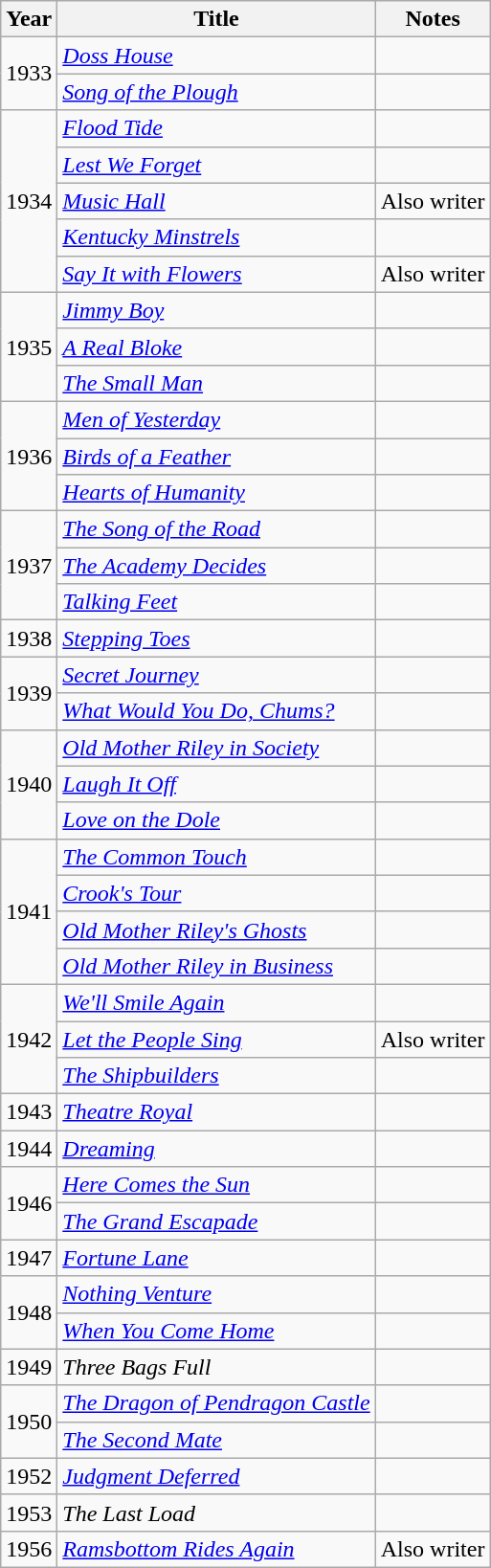<table class="wikitable sortable">
<tr>
<th>Year</th>
<th>Title</th>
<th>Notes</th>
</tr>
<tr>
<td rowspan="2">1933</td>
<td><em><a href='#'>Doss House</a></em></td>
<td></td>
</tr>
<tr>
<td><em><a href='#'>Song of the Plough</a></em></td>
<td></td>
</tr>
<tr>
<td rowspan="5">1934</td>
<td><em><a href='#'>Flood Tide</a></em></td>
<td></td>
</tr>
<tr>
<td><em><a href='#'>Lest We Forget</a></em></td>
<td></td>
</tr>
<tr>
<td><em><a href='#'>Music Hall</a></em></td>
<td>Also writer</td>
</tr>
<tr>
<td><em><a href='#'>Kentucky Minstrels</a></em></td>
<td></td>
</tr>
<tr>
<td><em><a href='#'>Say It with Flowers</a></em></td>
<td>Also writer</td>
</tr>
<tr>
<td rowspan="3">1935</td>
<td><em><a href='#'>Jimmy Boy</a></em></td>
<td></td>
</tr>
<tr>
<td><em><a href='#'>A Real Bloke</a></em></td>
<td></td>
</tr>
<tr>
<td><em><a href='#'>The Small Man</a></em></td>
<td></td>
</tr>
<tr>
<td rowspan="3">1936</td>
<td><em><a href='#'>Men of Yesterday</a></em></td>
<td></td>
</tr>
<tr>
<td><em><a href='#'>Birds of a Feather</a></em></td>
<td></td>
</tr>
<tr>
<td><em><a href='#'>Hearts of Humanity</a></em></td>
<td></td>
</tr>
<tr>
<td rowspan="3">1937</td>
<td><em><a href='#'>The Song of the Road</a></em></td>
<td></td>
</tr>
<tr>
<td><em><a href='#'>The Academy Decides</a></em></td>
<td></td>
</tr>
<tr>
<td><em><a href='#'>Talking Feet</a></em></td>
<td></td>
</tr>
<tr>
<td>1938</td>
<td><em><a href='#'>Stepping Toes</a></em></td>
<td></td>
</tr>
<tr>
<td rowspan="2">1939</td>
<td><em><a href='#'>Secret Journey</a></em></td>
<td></td>
</tr>
<tr>
<td><em><a href='#'>What Would You Do, Chums?</a></em></td>
<td></td>
</tr>
<tr>
<td rowspan="3">1940</td>
<td><em><a href='#'>Old Mother Riley in Society</a></em></td>
<td></td>
</tr>
<tr>
<td><em><a href='#'>Laugh It Off</a></em></td>
<td></td>
</tr>
<tr>
<td><em><a href='#'>Love on the Dole</a></em></td>
<td></td>
</tr>
<tr>
<td rowspan="4">1941</td>
<td><em><a href='#'>The Common Touch</a></em></td>
<td></td>
</tr>
<tr>
<td><em><a href='#'>Crook's Tour</a></em></td>
<td></td>
</tr>
<tr>
<td><em><a href='#'>Old Mother Riley's Ghosts</a></em></td>
<td></td>
</tr>
<tr>
<td><em><a href='#'>Old Mother Riley in Business</a></em></td>
<td></td>
</tr>
<tr>
<td rowspan="3">1942</td>
<td><em><a href='#'>We'll Smile Again</a></em></td>
<td></td>
</tr>
<tr>
<td><em><a href='#'>Let the People Sing</a></em></td>
<td>Also writer</td>
</tr>
<tr>
<td><em><a href='#'>The Shipbuilders</a></em></td>
<td></td>
</tr>
<tr>
<td>1943</td>
<td><em><a href='#'>Theatre Royal</a></em></td>
<td></td>
</tr>
<tr>
<td>1944</td>
<td><em><a href='#'>Dreaming</a></em></td>
<td></td>
</tr>
<tr>
<td rowspan="2">1946</td>
<td><em><a href='#'>Here Comes the Sun</a></em></td>
<td></td>
</tr>
<tr>
<td><em><a href='#'>The Grand Escapade</a></em></td>
<td></td>
</tr>
<tr>
<td>1947</td>
<td><em><a href='#'>Fortune Lane</a></em></td>
<td></td>
</tr>
<tr>
<td rowspan="2">1948</td>
<td><em><a href='#'>Nothing Venture</a></em></td>
<td></td>
</tr>
<tr>
<td><em><a href='#'>When You Come Home</a></em></td>
<td></td>
</tr>
<tr>
<td>1949</td>
<td><em>Three Bags Full</em></td>
<td></td>
</tr>
<tr>
<td rowspan="2">1950</td>
<td><em><a href='#'>The Dragon of Pendragon Castle</a></em></td>
<td></td>
</tr>
<tr>
<td><em><a href='#'>The Second Mate</a></em></td>
<td></td>
</tr>
<tr>
<td>1952</td>
<td><em><a href='#'>Judgment Deferred</a></em></td>
<td></td>
</tr>
<tr>
<td>1953</td>
<td><em>The Last Load</em></td>
<td></td>
</tr>
<tr>
<td>1956</td>
<td><em><a href='#'>Ramsbottom Rides Again</a></em></td>
<td>Also writer</td>
</tr>
</table>
